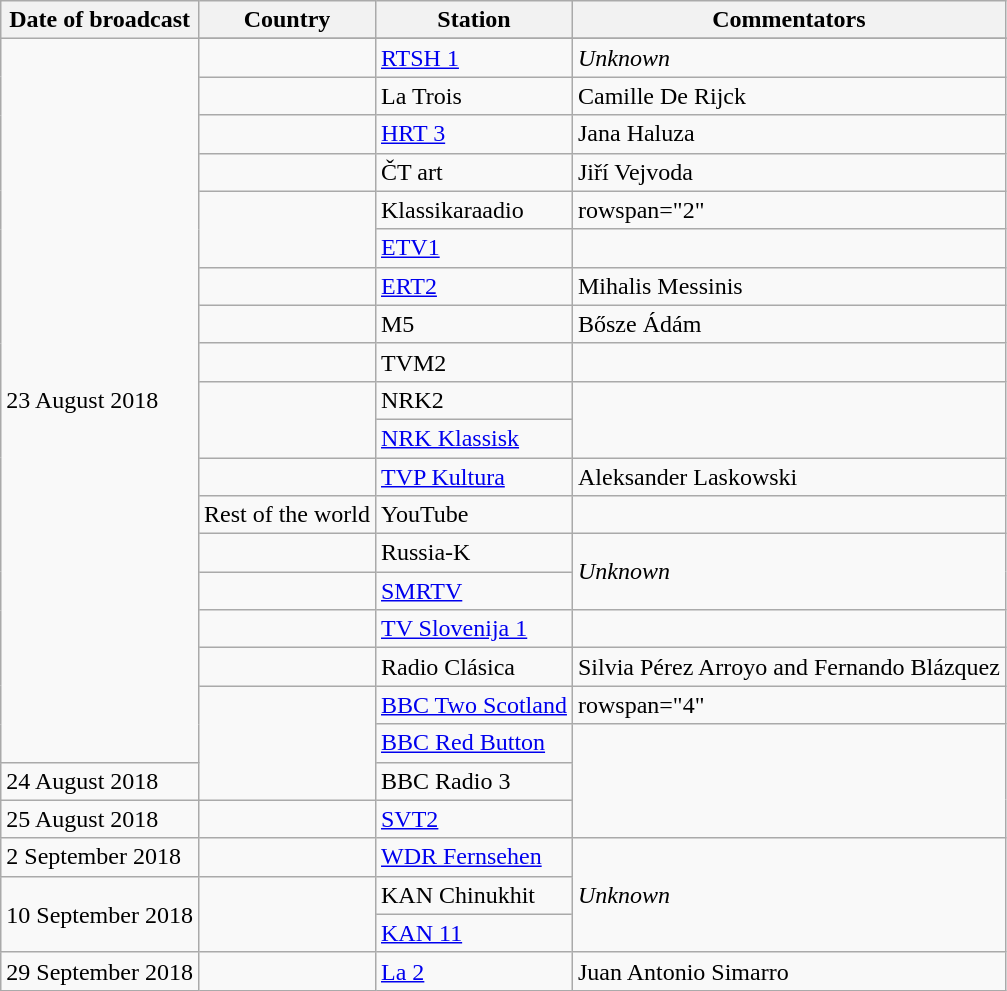<table class="wikitable sortable">
<tr>
<th>Date of broadcast</th>
<th>Country</th>
<th>Station</th>
<th>Commentators</th>
</tr>
<tr>
<td rowspan="20">23 August 2018</td>
</tr>
<tr>
<td></td>
<td><a href='#'>RTSH 1</a></td>
<td><em>Unknown</em></td>
</tr>
<tr>
<td></td>
<td>La Trois</td>
<td>Camille De Rijck</td>
</tr>
<tr>
<td></td>
<td><a href='#'>HRT 3</a></td>
<td>Jana Haluza</td>
</tr>
<tr>
<td></td>
<td>ČT art</td>
<td>Jiří Vejvoda</td>
</tr>
<tr>
<td rowspan="2"></td>
<td>Klassikaraadio</td>
<td>rowspan="2" </td>
</tr>
<tr>
<td><a href='#'>ETV1</a></td>
</tr>
<tr>
<td></td>
<td><a href='#'>ERT2</a></td>
<td>Mihalis Messinis</td>
</tr>
<tr>
<td></td>
<td>M5</td>
<td>Bősze Ádám</td>
</tr>
<tr>
<td></td>
<td>TVM2</td>
<td></td>
</tr>
<tr>
<td rowspan="2"></td>
<td>NRK2</td>
<td rowspan="2"></td>
</tr>
<tr>
<td><a href='#'>NRK Klassisk</a></td>
</tr>
<tr>
<td></td>
<td><a href='#'>TVP Kultura</a></td>
<td>Aleksander Laskowski</td>
</tr>
<tr>
<td> Rest of the world</td>
<td>YouTube</td>
<td></td>
</tr>
<tr>
<td></td>
<td>Russia-K</td>
<td rowspan="2"><em>Unknown</em></td>
</tr>
<tr>
<td></td>
<td><a href='#'>SMRTV</a></td>
</tr>
<tr>
<td></td>
<td><a href='#'>TV Slovenija 1</a></td>
<td></td>
</tr>
<tr>
<td></td>
<td>Radio Clásica</td>
<td>Silvia Pérez Arroyo and Fernando Blázquez</td>
</tr>
<tr>
<td rowspan="3"></td>
<td><a href='#'>BBC Two Scotland</a></td>
<td>rowspan="4" </td>
</tr>
<tr>
<td><a href='#'>BBC Red Button</a></td>
</tr>
<tr>
<td>24 August 2018</td>
<td>BBC Radio 3</td>
</tr>
<tr>
<td>25 August 2018</td>
<td></td>
<td><a href='#'>SVT2</a></td>
</tr>
<tr>
<td>2 September 2018</td>
<td></td>
<td><a href='#'>WDR Fernsehen</a></td>
<td rowspan="3"><em>Unknown</em></td>
</tr>
<tr>
<td rowspan="2">10 September 2018</td>
<td rowspan="2"></td>
<td>KAN Chinukhit</td>
</tr>
<tr>
<td><a href='#'>KAN 11</a></td>
</tr>
<tr>
<td>29 September 2018</td>
<td></td>
<td><a href='#'>La 2</a></td>
<td>Juan Antonio Simarro</td>
</tr>
</table>
